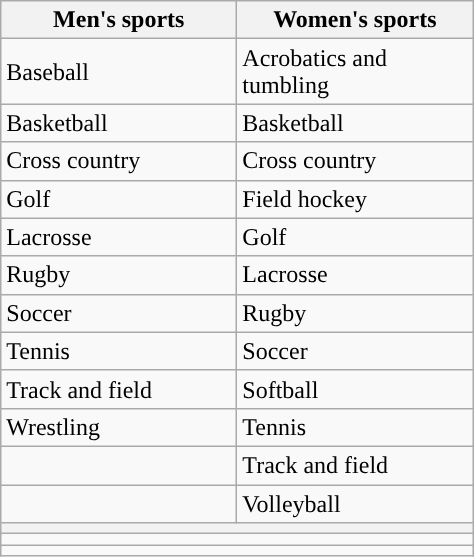<table class="wikitable"; style= "text-align: ">
<tr>
<th width=150px>Men's sports</th>
<th width=150px>Women's sports</th>
</tr>
<tr>
<td>Baseball</td>
<td>Acrobatics and tumbling</td>
</tr>
<tr>
<td>Basketball</td>
<td>Basketball</td>
</tr>
<tr>
<td>Cross country</td>
<td>Cross country</td>
</tr>
<tr>
<td>Golf</td>
<td>Field hockey</td>
</tr>
<tr>
<td>Lacrosse</td>
<td>Golf</td>
</tr>
<tr>
<td>Rugby</td>
<td>Lacrosse</td>
</tr>
<tr>
<td>Soccer</td>
<td>Rugby</td>
</tr>
<tr>
<td>Tennis</td>
<td>Soccer</td>
</tr>
<tr>
<td>Track and field</td>
<td>Softball</td>
</tr>
<tr>
<td>Wrestling</td>
<td>Tennis</td>
</tr>
<tr>
<td></td>
<td>Track and field</td>
</tr>
<tr>
<td></td>
<td>Volleyball</td>
</tr>
<tr>
<th colspan=2></th>
</tr>
<tr>
<td colspan=2></td>
</tr>
<tr>
<td colspan=2></td>
</tr>
</table>
